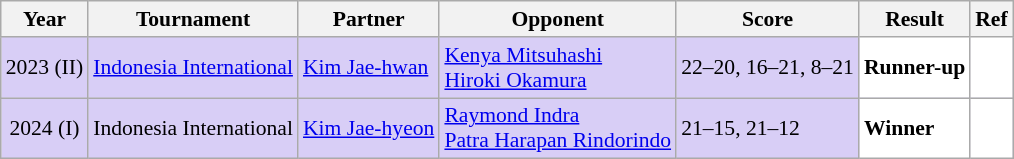<table class="sortable wikitable" style="font-size: 90%;">
<tr>
<th>Year</th>
<th>Tournament</th>
<th>Partner</th>
<th>Opponent</th>
<th>Score</th>
<th>Result</th>
<th>Ref</th>
</tr>
<tr style="background:#D8CEF6">
<td align="center">2023 (II)</td>
<td align="left"><a href='#'>Indonesia International</a></td>
<td align="left"> <a href='#'>Kim Jae-hwan</a></td>
<td align="left"> <a href='#'>Kenya Mitsuhashi</a><br> <a href='#'>Hiroki Okamura</a></td>
<td align="left">22–20, 16–21, 8–21</td>
<td style="text-align:left; background:white"> <strong>Runner-up</strong></td>
<td style="text-align:center; background:white"></td>
</tr>
<tr style="background:#D8CEF6">
<td align="center">2024 (I)</td>
<td align="left">Indonesia International</td>
<td align="left"> <a href='#'>Kim Jae-hyeon</a></td>
<td align="left"> <a href='#'>Raymond Indra</a><br> <a href='#'>Patra Harapan Rindorindo</a></td>
<td align="left">21–15, 21–12</td>
<td style="text-align:left; background:white"> <strong>Winner</strong></td>
<td style="text-align:center; background:white"></td>
</tr>
</table>
